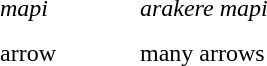<table border="0" cellspacing="0" cellpadding="6" style="border-collapse:collapse">
<tr>
<td>   </td>
<td><em>mapi </em></td>
<td>        </td>
<td><em>arakere mapi</em></td>
</tr>
<tr>
<td></td>
<td>arrow</td>
<td></td>
<td>many arrows</td>
</tr>
</table>
